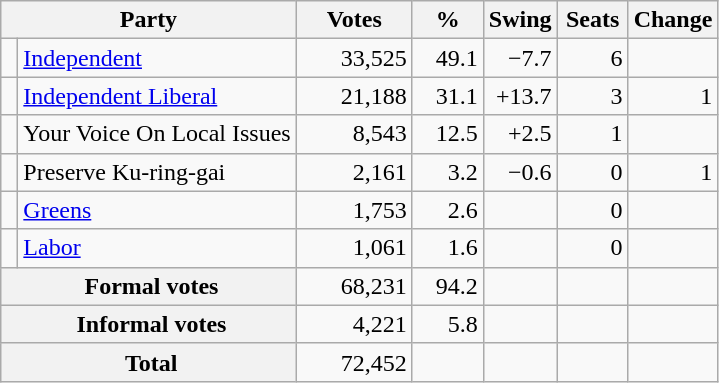<table class="wikitable" style="text-align:right; margin-bottom:0">
<tr>
<th style="width:10px" colspan=3>Party</th>
<th style="width:70px;">Votes</th>
<th style="width:40px;">%</th>
<th style="width:40px;">Swing</th>
<th style="width:40px;">Seats</th>
<th style="width:40px;">Change</th>
</tr>
<tr>
<td> </td>
<td style="text-align:left;" colspan="2"><a href='#'>Independent</a></td>
<td>33,525</td>
<td>49.1</td>
<td>−7.7</td>
<td>6</td>
<td></td>
</tr>
<tr>
<td> </td>
<td style="text-align:left;" colspan="2"><a href='#'>Independent Liberal</a></td>
<td>21,188</td>
<td>31.1</td>
<td>+13.7</td>
<td>3</td>
<td> 1</td>
</tr>
<tr>
<td> </td>
<td style="text-align:left;" colspan="2">Your Voice On Local Issues</td>
<td>8,543</td>
<td>12.5</td>
<td>+2.5</td>
<td>1</td>
<td></td>
</tr>
<tr>
<td> </td>
<td style="text-align:left;" colspan="2">Preserve Ku-ring-gai</td>
<td>2,161</td>
<td>3.2</td>
<td>−0.6</td>
<td>0</td>
<td> 1</td>
</tr>
<tr>
<td> </td>
<td style="text-align:left;" colspan="2"><a href='#'>Greens</a></td>
<td>1,753</td>
<td>2.6</td>
<td></td>
<td>0</td>
<td></td>
</tr>
<tr>
<td> </td>
<td style="text-align:left;" colspan="2"><a href='#'>Labor</a></td>
<td>1,061</td>
<td>1.6</td>
<td></td>
<td>0</td>
<td></td>
</tr>
<tr>
<th colspan="3" rowspan="1"> Formal votes</th>
<td>68,231</td>
<td>94.2</td>
<td></td>
<td></td>
<td></td>
</tr>
<tr>
<th colspan="3" rowspan="1"> Informal votes</th>
<td>4,221</td>
<td>5.8</td>
<td></td>
<td></td>
<td></td>
</tr>
<tr>
<th colspan="3" rowspan="1"> <strong>Total </strong></th>
<td>72,452</td>
<td></td>
<td></td>
<td></td>
<td></td>
</tr>
</table>
